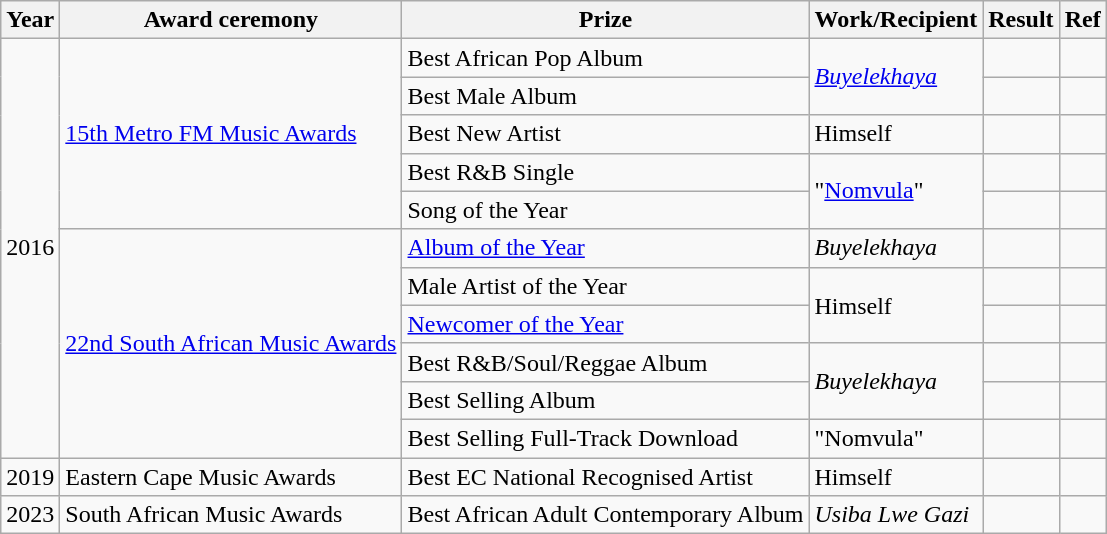<table class ="wikitable">
<tr>
<th>Year</th>
<th>Award ceremony</th>
<th>Prize</th>
<th>Work/Recipient</th>
<th>Result</th>
<th>Ref</th>
</tr>
<tr>
<td rowspan="11">2016</td>
<td rowspan="5"><a href='#'>15th Metro FM Music Awards</a></td>
<td>Best African Pop Album</td>
<td rowspan="2"><em><a href='#'>Buyelekhaya</a></em></td>
<td></td>
<td></td>
</tr>
<tr>
<td>Best Male Album</td>
<td></td>
<td></td>
</tr>
<tr>
<td>Best New Artist</td>
<td>Himself</td>
<td></td>
<td></td>
</tr>
<tr>
<td>Best R&B Single</td>
<td rowspan="2">"<a href='#'>Nomvula</a>"</td>
<td></td>
<td></td>
</tr>
<tr>
<td>Song of the Year</td>
<td></td>
<td></td>
</tr>
<tr>
<td rowspan="6"><a href='#'>22nd South African Music Awards</a></td>
<td><a href='#'>Album of the Year</a></td>
<td><em>Buyelekhaya</em></td>
<td></td>
<td></td>
</tr>
<tr>
<td>Male Artist of the Year</td>
<td rowspan="2">Himself</td>
<td></td>
<td></td>
</tr>
<tr>
<td><a href='#'>Newcomer of the Year</a></td>
<td></td>
<td></td>
</tr>
<tr>
<td>Best R&B/Soul/Reggae Album</td>
<td rowspan="2"><em>Buyelekhaya</em></td>
<td></td>
<td></td>
</tr>
<tr>
<td>Best Selling Album</td>
<td></td>
<td></td>
</tr>
<tr>
<td>Best Selling Full-Track Download</td>
<td>"Nomvula"</td>
<td></td>
<td></td>
</tr>
<tr>
<td>2019</td>
<td>Eastern Cape Music Awards</td>
<td>Best EC National Recognised Artist</td>
<td>Himself</td>
<td></td>
<td></td>
</tr>
<tr>
<td>2023</td>
<td>South African Music Awards</td>
<td>Best African Adult Contemporary Album</td>
<td><em>Usiba Lwe Gazi</em></td>
<td></td>
<td></td>
</tr>
</table>
